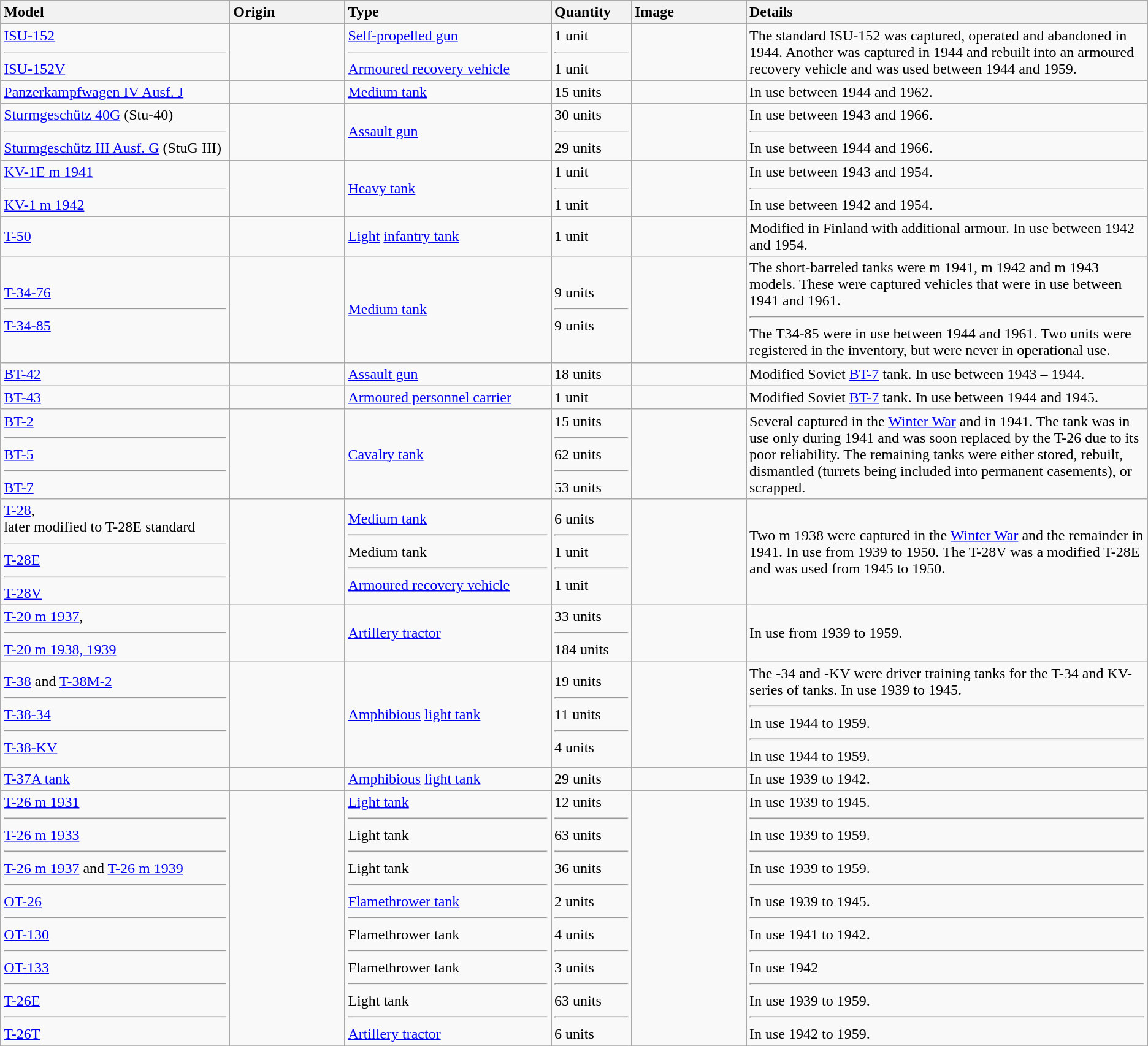<table class="wikitable">
<tr>
<th style="text-align: left; width:20%;">Model</th>
<th style="text-align: left; width:10%;">Origin</th>
<th style="text-align: left; width:18%;">Type</th>
<th style="text-align: left; width:7%;">Quantity</th>
<th style="text-align: left; width:10%;">Image</th>
<th style="text-align: left; width:35%;">Details</th>
</tr>
<tr>
<td><a href='#'>ISU-152</a><hr><a href='#'>ISU-152V</a></td>
<td></td>
<td><a href='#'>Self-propelled gun </a><hr><a href='#'>Armoured recovery vehicle</a></td>
<td>1 unit<hr>1 unit</td>
<td></td>
<td>The standard ISU-152 was captured, operated and abandoned in 1944. Another was captured in 1944 and rebuilt into an armoured recovery vehicle and was used between 1944 and 1959.</td>
</tr>
<tr>
<td><a href='#'>Panzerkampfwagen IV Ausf. J</a></td>
<td></td>
<td><a href='#'>Medium tank</a></td>
<td>15 units</td>
<td></td>
<td>In use between 1944 and 1962.</td>
</tr>
<tr>
<td><a href='#'>Sturmgeschütz 40G</a> (Stu-40)<hr><a href='#'>Sturmgeschütz III Ausf. G</a> (StuG III)</td>
<td></td>
<td><a href='#'>Assault gun</a></td>
<td>30 units<hr>29 units</td>
<td></td>
<td>In use between 1943 and 1966.<hr>In use between 1944 and 1966.</td>
</tr>
<tr>
<td><a href='#'>KV-1E m 1941</a><hr><a href='#'>KV-1 m 1942</a></td>
<td></td>
<td><a href='#'>Heavy tank</a></td>
<td>1 unit<hr>1 unit</td>
<td></td>
<td>In use between 1943 and 1954.<hr>In use between 1942 and 1954.</td>
</tr>
<tr>
<td><a href='#'>T-50</a></td>
<td></td>
<td><a href='#'>Light</a> <a href='#'>infantry tank</a></td>
<td>1 unit</td>
<td></td>
<td>Modified in Finland with additional armour. In use between 1942 and 1954.</td>
</tr>
<tr>
<td><a href='#'>T-34-76</a><hr><a href='#'>T-34-85</a></td>
<td></td>
<td><a href='#'>Medium tank</a></td>
<td>9 units<hr>9 units</td>
<td></td>
<td>The short-barreled tanks were m 1941, m 1942 and m 1943 models. These were captured vehicles that were in use between 1941 and 1961.<hr>The T34-85 were in use between 1944 and 1961. Two units were registered in the inventory, but were never in operational use.</td>
</tr>
<tr>
<td><a href='#'>BT-42</a></td>
<td></td>
<td><a href='#'>Assault gun</a></td>
<td>18 units</td>
<td></td>
<td>Modified Soviet <a href='#'>BT-7</a> tank. In use between 1943 – 1944.</td>
</tr>
<tr>
<td><a href='#'>BT-43</a></td>
<td></td>
<td><a href='#'>Armoured personnel carrier</a></td>
<td>1 unit</td>
<td></td>
<td>Modified Soviet <a href='#'>BT-7</a> tank. In use between 1944 and 1945.</td>
</tr>
<tr>
<td><a href='#'>BT-2</a><hr><a href='#'>BT-5</a><hr><a href='#'>BT-7</a></td>
<td></td>
<td><a href='#'>Cavalry tank</a></td>
<td>15 units<hr>62 units<hr>53 units</td>
<td></td>
<td>Several captured in the <a href='#'>Winter War</a> and in 1941. The tank was in use only during 1941 and was soon replaced by the T-26 due to its poor reliability. The remaining tanks were either stored, rebuilt, dismantled (turrets being included into permanent casements), or scrapped.</td>
</tr>
<tr>
<td><a href='#'>T-28</a>,<br>later modified to T-28E standard<hr><a href='#'>T-28E</a><hr><a href='#'>T-28V</a></td>
<td></td>
<td><a href='#'>Medium tank</a><hr>Medium tank<hr><a href='#'>Armoured recovery vehicle</a></td>
<td>6 units<hr>1 unit<hr>1 unit</td>
<td></td>
<td>Two m 1938 were captured in the <a href='#'>Winter War</a> and the remainder in 1941. In use from 1939 to 1950. The T-28V was a modified T-28E and was used from 1945 to 1950.</td>
</tr>
<tr>
<td><a href='#'>T-20 m 1937</a>,<hr><a href='#'>T-20 m 1938, 1939</a></td>
<td></td>
<td><a href='#'>Artillery tractor</a></td>
<td>33 units<hr>184 units</td>
<td></td>
<td>In use from 1939 to 1959.</td>
</tr>
<tr>
<td><a href='#'>T-38</a> and <a href='#'>T-38M-2</a><hr><a href='#'>T-38-34</a><hr><a href='#'>T-38-KV</a></td>
<td></td>
<td><a href='#'>Amphibious</a> <a href='#'>light tank</a></td>
<td>19 units<hr>11 units<hr>4 units</td>
<td></td>
<td>The -34 and -KV were driver training tanks for the T-34 and KV-series of tanks. In use 1939 to 1945.<hr>In use 1944 to 1959.<hr>In use 1944 to 1959.</td>
</tr>
<tr>
<td><a href='#'>T-37A tank</a></td>
<td></td>
<td><a href='#'>Amphibious</a> <a href='#'>light tank</a></td>
<td>29 units</td>
<td></td>
<td>In use 1939 to 1942.</td>
</tr>
<tr>
<td><a href='#'>T-26 m 1931</a><hr><a href='#'>T-26 m 1933</a><hr><a href='#'>T-26 m 1937</a> and <a href='#'>T-26 m 1939</a><hr><a href='#'>OT-26</a><hr><a href='#'>OT-130</a><hr><a href='#'>OT-133</a><hr><a href='#'>T-26E</a><hr><a href='#'>T-26T</a></td>
<td></td>
<td><a href='#'>Light tank</a><hr>Light tank<hr>Light tank<hr><a href='#'>Flamethrower tank</a><hr>Flamethrower tank<hr>Flamethrower tank<hr>Light tank<hr><a href='#'>Artillery tractor</a></td>
<td>12 units<hr>63 units<hr>36 units<hr>2 units<hr>4 units<hr>3 units<hr>63 units<hr>6 units</td>
<td></td>
<td>In use 1939 to 1945.<hr>In use 1939 to 1959.<hr>In use 1939 to 1959.<hr>In use 1939 to 1945.<hr>In use 1941 to 1942.<hr>In use 1942<hr>In use 1939 to 1959.<hr>In use 1942 to 1959.</td>
</tr>
<tr>
</tr>
</table>
